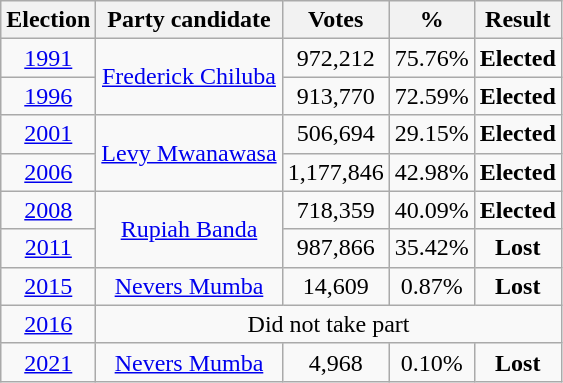<table class=wikitable style=text-align:center>
<tr>
<th>Election</th>
<th>Party candidate</th>
<th><strong>Votes</strong></th>
<th><strong>%</strong></th>
<th>Result</th>
</tr>
<tr>
<td><a href='#'>1991</a></td>
<td rowspan="2"><a href='#'>Frederick Chiluba</a></td>
<td>972,212</td>
<td>75.76%</td>
<td><strong>Elected</strong> </td>
</tr>
<tr>
<td><a href='#'>1996</a></td>
<td>913,770</td>
<td>72.59%</td>
<td><strong>Elected</strong> </td>
</tr>
<tr>
<td><a href='#'>2001</a></td>
<td rowspan="2"><a href='#'>Levy Mwanawasa</a></td>
<td>506,694</td>
<td>29.15%</td>
<td><strong>Elected</strong> </td>
</tr>
<tr>
<td><a href='#'>2006</a></td>
<td>1,177,846</td>
<td>42.98%</td>
<td><strong>Elected</strong> </td>
</tr>
<tr>
<td><a href='#'>2008</a></td>
<td rowspan="2"><a href='#'>Rupiah Banda</a></td>
<td>718,359</td>
<td>40.09%</td>
<td><strong>Elected</strong> </td>
</tr>
<tr>
<td><a href='#'>2011</a></td>
<td>987,866</td>
<td>35.42%</td>
<td><strong>Lost</strong> </td>
</tr>
<tr>
<td><a href='#'>2015</a></td>
<td><a href='#'>Nevers Mumba</a></td>
<td>14,609</td>
<td>0.87%</td>
<td><strong>Lost</strong> </td>
</tr>
<tr>
<td><a href='#'>2016</a></td>
<td colspan="4">Did not take part</td>
</tr>
<tr>
<td><a href='#'>2021</a></td>
<td><a href='#'>Nevers Mumba</a></td>
<td>4,968</td>
<td>0.10%</td>
<td><strong>Lost</strong> </td>
</tr>
</table>
